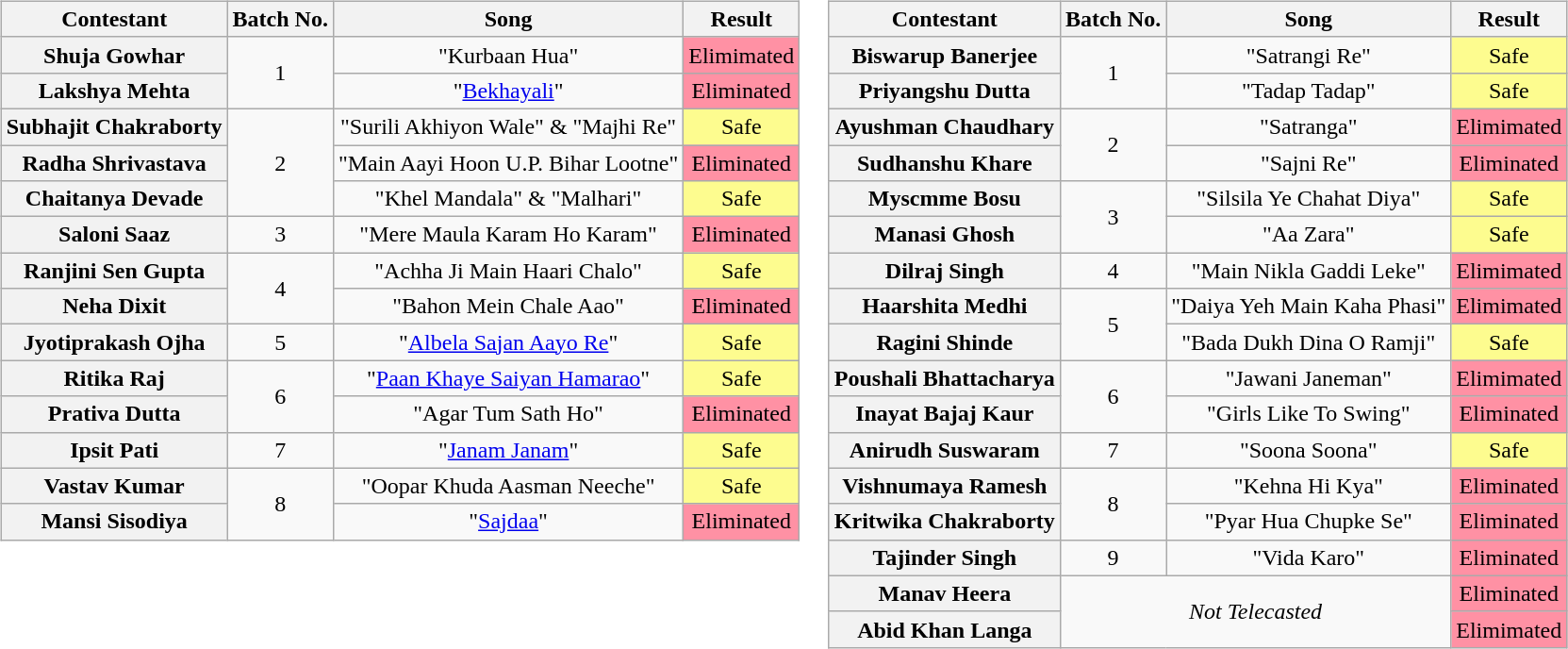<table>
<tr>
<td valign="top"><br><table class="wikitable" style="text-align:center">
<tr>
<th scope="col">Contestant</th>
<th>Batch No.</th>
<th scope="col">Song</th>
<th>Result</th>
</tr>
<tr>
<th scope="row">Shuja Gowhar</th>
<td rowspan="2">1</td>
<td>"Kurbaan Hua"</td>
<td style="background:#FF91A4;">Elimimated</td>
</tr>
<tr>
<th>Lakshya Mehta</th>
<td>"<a href='#'>Bekhayali</a>"</td>
<td style="background:#FF91A4;">Eliminated</td>
</tr>
<tr>
<th scope="row">Subhajit Chakraborty</th>
<td rowspan="3">2</td>
<td>"Surili Akhiyon Wale" & "Majhi Re"</td>
<td style="background:#FDFC8F;">Safe</td>
</tr>
<tr>
<th scope="row">Radha Shrivastava</th>
<td>"Main Aayi Hoon U.P. Bihar Lootne"</td>
<td style="background:#FF91A4;">Eliminated</td>
</tr>
<tr>
<th scope="row">Chaitanya Devade</th>
<td>"Khel Mandala" & "Malhari"</td>
<td style="background:#FDFC8F;">Safe</td>
</tr>
<tr>
<th scope="row">Saloni Saaz</th>
<td>3</td>
<td>"Mere Maula Karam Ho Karam"</td>
<td style="background:#FF91A4;">Eliminated</td>
</tr>
<tr>
<th>Ranjini Sen Gupta</th>
<td rowspan="2">4</td>
<td>"Achha Ji Main Haari Chalo"</td>
<td style="background:#FDFC8F;">Safe</td>
</tr>
<tr>
<th>Neha Dixit</th>
<td>"Bahon Mein Chale Aao"</td>
<td style="background:#FF91A4;">Eliminated</td>
</tr>
<tr>
<th>Jyotiprakash Ojha</th>
<td>5</td>
<td>"<a href='#'>Albela Sajan Aayo Re</a>"</td>
<td style="background:#FDFC8F;">Safe</td>
</tr>
<tr>
<th>Ritika Raj</th>
<td rowspan="2">6</td>
<td>"<a href='#'>Paan Khaye Saiyan Hamarao</a>"</td>
<td style="background:#FDFC8F;">Safe</td>
</tr>
<tr>
<th>Prativa Dutta</th>
<td>"Agar Tum Sath Ho"</td>
<td style="background:#FF91A4;">Eliminated</td>
</tr>
<tr>
<th scope="row">Ipsit Pati</th>
<td>7</td>
<td>"<a href='#'>Janam Janam</a>"</td>
<td style="background:#FDFC8F;">Safe</td>
</tr>
<tr>
<th>Vastav Kumar</th>
<td rowspan="2">8</td>
<td>"Oopar Khuda Aasman Neeche"</td>
<td style="background:#FDFC8F;">Safe</td>
</tr>
<tr>
<th>Mansi Sisodiya</th>
<td>"<a href='#'>Sajdaa</a>"</td>
<td style="background:#FF91A4;">Eliminated</td>
</tr>
</table>
</td>
<td valign="top"><br><table class="wikitable" style="text-align:center">
<tr>
<th scope="col">Contestant</th>
<th>Batch No.</th>
<th scope="col">Song</th>
<th scope="col">Result</th>
</tr>
<tr>
<th>Biswarup Banerjee</th>
<td rowspan="2">1</td>
<td>"Satrangi Re"</td>
<td style="background:#FDFC8F;">Safe</td>
</tr>
<tr>
<th>Priyangshu Dutta</th>
<td>"Tadap Tadap"</td>
<td style="background:#FDFC8F;">Safe</td>
</tr>
<tr>
<th>Ayushman Chaudhary</th>
<td rowspan="2">2</td>
<td>"Satranga"</td>
<td style="background:#FF91A4;">Elimimated</td>
</tr>
<tr>
<th>Sudhanshu Khare</th>
<td>"Sajni Re"</td>
<td style="background:#FF91A4;">Eliminated</td>
</tr>
<tr>
<th>Myscmme Bosu</th>
<td rowspan="2">3</td>
<td>"Silsila Ye Chahat Diya"</td>
<td style="background:#FDFC8F;">Safe</td>
</tr>
<tr>
<th>Manasi Ghosh</th>
<td>"Aa Zara"</td>
<td style="background:#FDFC8F;">Safe</td>
</tr>
<tr>
<th>Dilraj Singh</th>
<td>4</td>
<td>"Main Nikla Gaddi Leke"</td>
<td style="background:#FF91A4;">Elimimated</td>
</tr>
<tr>
<th>Haarshita Medhi</th>
<td rowspan="2">5</td>
<td>"Daiya Yeh Main Kaha Phasi"</td>
<td style="background:#FF91A4;">Elimimated</td>
</tr>
<tr>
<th>Ragini Shinde</th>
<td>"Bada Dukh Dina O Ramji"</td>
<td style="background:#FDFC8F;">Safe</td>
</tr>
<tr>
<th>Poushali Bhattacharya</th>
<td rowspan="2">6</td>
<td>"Jawani Janeman"</td>
<td style="background:#FF91A4;">Elimimated</td>
</tr>
<tr>
<th>Inayat Bajaj Kaur</th>
<td>"Girls Like To Swing"</td>
<td style="background:#FF91A4;">Eliminated</td>
</tr>
<tr>
<th>Anirudh Suswaram</th>
<td>7</td>
<td>"Soona Soona"</td>
<td style="background:#FDFC8F;">Safe</td>
</tr>
<tr>
<th>Vishnumaya Ramesh</th>
<td rowspan="2">8</td>
<td>"Kehna Hi Kya"</td>
<td style="background:#FF91A4;">Eliminated</td>
</tr>
<tr>
<th>Kritwika Chakraborty</th>
<td>"Pyar Hua Chupke Se"</td>
<td style="background:#FF91A4;">Eliminated</td>
</tr>
<tr>
<th>Tajinder Singh</th>
<td>9</td>
<td>"Vida Karo"</td>
<td style="background:#FF91A4;">Eliminated</td>
</tr>
<tr>
<th>Manav Heera</th>
<td colspan="2" rowspan="2"><em>Not Telecasted</em></td>
<td style="background:#FF91A4;">Eliminated</td>
</tr>
<tr>
<th>Abid Khan Langa</th>
<td style="background:#FF91A4;">Elimimated</td>
</tr>
</table>
</td>
</tr>
</table>
